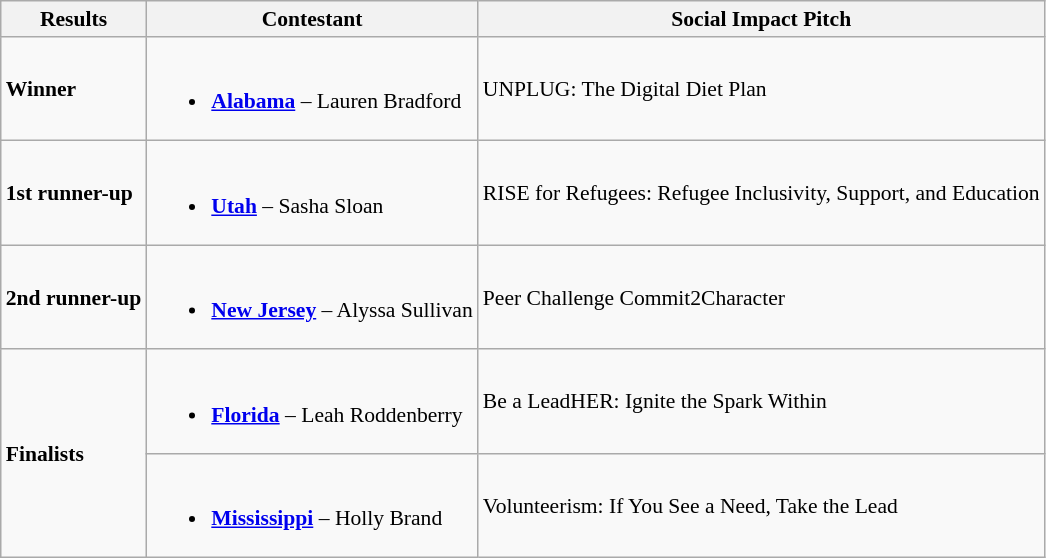<table class="wikitable" style="font-size:90%;">
<tr>
<th>Results</th>
<th>Contestant</th>
<th>Social Impact Pitch</th>
</tr>
<tr>
<td><strong>Winner</strong></td>
<td><br><ul><li> <strong><a href='#'>Alabama</a></strong> – Lauren Bradford</li></ul></td>
<td>UNPLUG: The Digital Diet Plan</td>
</tr>
<tr>
<td><strong>1st runner-up</strong></td>
<td><br><ul><li> <strong><a href='#'>Utah</a></strong> – Sasha Sloan</li></ul></td>
<td>RISE for Refugees: Refugee Inclusivity, Support, and Education</td>
</tr>
<tr>
<td><strong>2nd runner-up</strong></td>
<td><br><ul><li> <strong><a href='#'>New Jersey</a></strong> – Alyssa Sullivan</li></ul></td>
<td>Peer Challenge Commit2Character</td>
</tr>
<tr>
<td rowspan=2><strong>Finalists</strong></td>
<td><br><ul><li> <strong><a href='#'>Florida</a></strong> – Leah Roddenberry</li></ul></td>
<td>Be a LeadHER: Ignite the Spark Within</td>
</tr>
<tr>
<td><br><ul><li> <strong><a href='#'>Mississippi</a></strong> – Holly Brand</li></ul></td>
<td>Volunteerism: If You See a Need, Take the Lead</td>
</tr>
</table>
